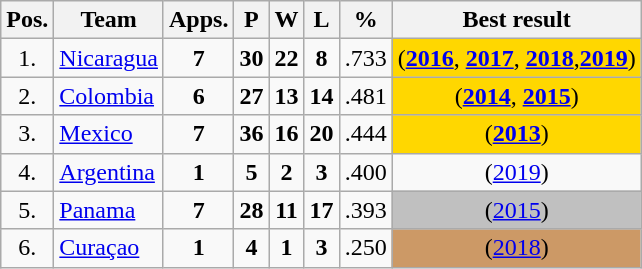<table class="sortable wikitable">
<tr>
<th>Pos.</th>
<th>Team</th>
<th>Apps.</th>
<th>P</th>
<th>W</th>
<th>L</th>
<th>%</th>
<th>Best result</th>
</tr>
<tr align="center">
<td>1.</td>
<td align="left"> <a href='#'>Nicaragua</a></td>
<td><strong>7</strong></td>
<td><strong>30</strong></td>
<td><strong>22</strong></td>
<td><strong>8</strong></td>
<td>.733</td>
<td bgcolor=gold> (<strong><a href='#'>2016</a></strong>, <strong><a href='#'>2017</a></strong>, <strong><a href='#'>2018</a></strong>,<strong><a href='#'>2019</a></strong>)</td>
</tr>
<tr align="center">
<td>2.</td>
<td align="left"> <a href='#'>Colombia</a></td>
<td><strong>6</strong></td>
<td><strong>27</strong></td>
<td><strong>13</strong></td>
<td><strong>14</strong></td>
<td>.481</td>
<td bgcolor=gold> (<strong><a href='#'>2014</a></strong>, <strong><a href='#'>2015</a></strong>)</td>
</tr>
<tr align="center">
<td>3.</td>
<td align="left"> <a href='#'>Mexico</a></td>
<td><strong>7</strong></td>
<td><strong>36</strong></td>
<td><strong>16</strong></td>
<td><strong>20</strong></td>
<td>.444</td>
<td bgcolor=gold> (<strong><a href='#'>2013</a></strong>)</td>
</tr>
<tr align="center">
<td>4.</td>
<td align="left"> <a href='#'>Argentina</a></td>
<td><strong>1</strong></td>
<td><strong>5</strong></td>
<td><strong>2</strong></td>
<td><strong>3</strong></td>
<td>.400</td>
<td> (<a href='#'>2019</a>)</td>
</tr>
<tr align="center">
<td>5.</td>
<td align="left"> <a href='#'>Panama</a></td>
<td><strong>7</strong></td>
<td><strong>28</strong></td>
<td><strong>11</strong></td>
<td><strong>17</strong></td>
<td>.393</td>
<td bgcolor=silver> (<a href='#'>2015</a>)</td>
</tr>
<tr align="center">
<td>6.</td>
<td align="left"> <a href='#'>Curaçao</a></td>
<td><strong>1</strong></td>
<td><strong>4</strong></td>
<td><strong>1</strong></td>
<td><strong>3</strong></td>
<td>.250</td>
<td bgcolor=#cc9966> (<a href='#'>2018</a>)</td>
</tr>
</table>
